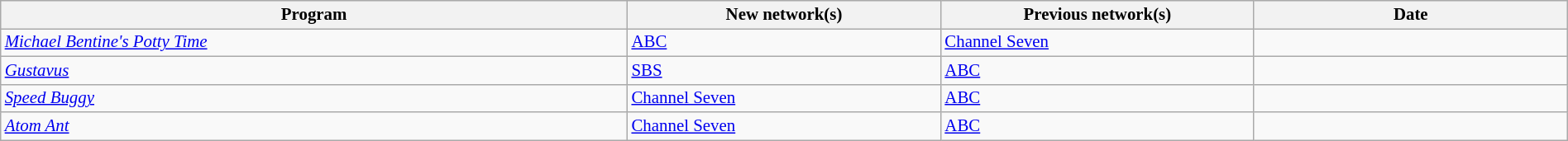<table class="wikitable sortable"  style="width:100%; font-size:87%;">
<tr style="background:#efefef;">
<th style="width:40%;">Program</th>
<th style="width:20%;">New network(s)</th>
<th style="width:20%;">Previous network(s)</th>
<th style="width:20%;">Date</th>
</tr>
<tr>
<td> <em><a href='#'>Michael Bentine's Potty Time</a></em></td>
<td><a href='#'>ABC</a></td>
<td><a href='#'>Channel Seven</a></td>
<td></td>
</tr>
<tr>
<td> <em><a href='#'>Gustavus</a></em></td>
<td><a href='#'>SBS</a></td>
<td><a href='#'>ABC</a></td>
<td></td>
</tr>
<tr>
<td> <em><a href='#'>Speed Buggy</a></em></td>
<td><a href='#'>Channel Seven</a></td>
<td><a href='#'>ABC</a></td>
<td></td>
</tr>
<tr>
<td> <em><a href='#'>Atom Ant</a></em></td>
<td><a href='#'>Channel Seven</a></td>
<td><a href='#'>ABC</a></td>
<td></td>
</tr>
</table>
